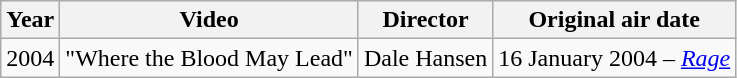<table class="wikitable">
<tr>
<th>Year</th>
<th>Video</th>
<th>Director</th>
<th>Original air date</th>
</tr>
<tr>
<td>2004</td>
<td>"Where the Blood May Lead" </td>
<td>Dale Hansen</td>
<td>16 January 2004 – <em><a href='#'>Rage</a></em></td>
</tr>
</table>
